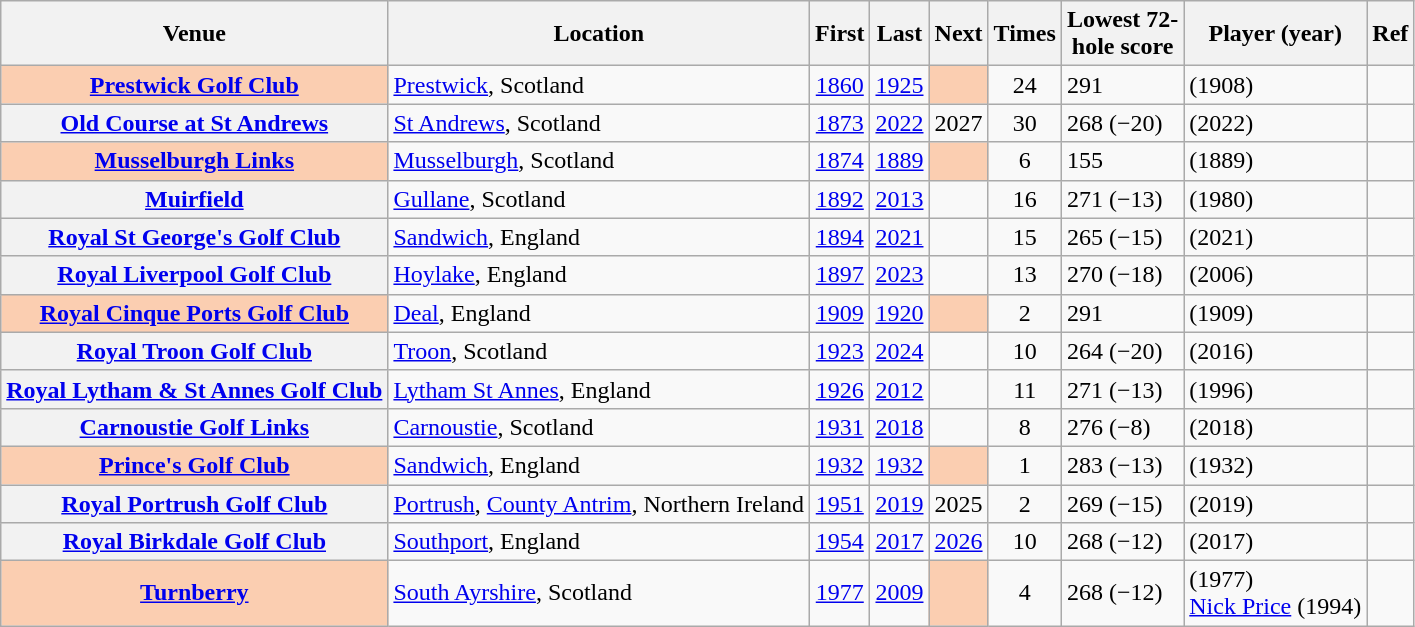<table class="sortable wikitable plainrowheaders">
<tr>
<th scope=col>Venue</th>
<th scope=col>Location</th>
<th scope=col>First</th>
<th scope=col>Last</th>
<th scope=col>Next</th>
<th scope=col>Times</th>
<th scope=col>Lowest 72-<br>hole score</th>
<th scope=col>Player (year)</th>
<th scope=col class=unsortable>Ref</th>
</tr>
<tr>
<th scope=row style=background:#FBCEB1><a href='#'>Prestwick Golf Club</a> </th>
<td><a href='#'>Prestwick</a>, Scotland</td>
<td align=center><a href='#'>1860</a></td>
<td align=center><a href='#'>1925</a></td>
<td align=center style="background-color:#FBCEB1"></td>
<td align=center>24</td>
<td align=left>291</td>
<td> (1908)</td>
<td align=center></td>
</tr>
<tr>
<th scope=row><a href='#'>Old Course at St Andrews</a></th>
<td><a href='#'>St Andrews</a>, Scotland</td>
<td align=center><a href='#'>1873</a></td>
<td align=center><a href='#'>2022</a></td>
<td>2027</td>
<td align=center>30</td>
<td align=left>268 (−20)</td>
<td> (2022)</td>
<td align=center></td>
</tr>
<tr>
<th scope=row style=background:#FBCEB1><a href='#'>Musselburgh Links</a> </th>
<td><a href='#'>Musselburgh</a>, Scotland</td>
<td align=center><a href='#'>1874</a></td>
<td align=center><a href='#'>1889</a></td>
<td align=center style="background-color:#FBCEB1"></td>
<td align=center>6</td>
<td align=left>155</td>
<td> (1889)</td>
<td align=center></td>
</tr>
<tr>
<th scope=row><a href='#'>Muirfield</a></th>
<td><a href='#'>Gullane</a>, Scotland</td>
<td align=center><a href='#'>1892</a></td>
<td align=center><a href='#'>2013</a></td>
<td></td>
<td align=center>16</td>
<td align=left>271 (−13)</td>
<td> (1980)</td>
<td align=center></td>
</tr>
<tr>
<th scope=row><a href='#'>Royal St George's Golf Club</a></th>
<td><a href='#'>Sandwich</a>, England</td>
<td align=center><a href='#'>1894</a></td>
<td align=center><a href='#'>2021</a></td>
<td></td>
<td align=center>15</td>
<td align=left>265 (−15)</td>
<td> (2021)</td>
<td align=center></td>
</tr>
<tr>
<th scope=row><a href='#'>Royal Liverpool Golf Club</a></th>
<td><a href='#'>Hoylake</a>, England</td>
<td align=center><a href='#'>1897</a></td>
<td align=center><a href='#'>2023</a></td>
<td></td>
<td align=center>13</td>
<td align=left>270 (−18)</td>
<td> (2006)</td>
<td align=center></td>
</tr>
<tr>
<th scope=row style=background:#FBCEB1><a href='#'>Royal Cinque Ports Golf Club</a> </th>
<td><a href='#'>Deal</a>, England</td>
<td align=center><a href='#'>1909</a></td>
<td align=center><a href='#'>1920</a></td>
<td align=center style="background-color:#FBCEB1"></td>
<td align=center>2</td>
<td align=left>291</td>
<td> (1909)</td>
<td align=center></td>
</tr>
<tr>
<th scope=row><a href='#'>Royal Troon Golf Club</a></th>
<td><a href='#'>Troon</a>, Scotland</td>
<td align=center><a href='#'>1923</a></td>
<td align=center><a href='#'>2024</a></td>
<td></td>
<td align=center>10</td>
<td align=left>264 (−20)</td>
<td> (2016)</td>
<td align=center></td>
</tr>
<tr>
<th scope=row><a href='#'>Royal Lytham & St Annes Golf Club</a></th>
<td><a href='#'>Lytham St Annes</a>, England</td>
<td align=center><a href='#'>1926</a></td>
<td align=center><a href='#'>2012</a></td>
<td></td>
<td align=center>11</td>
<td align=left>271 (−13)</td>
<td> (1996)</td>
<td align=center></td>
</tr>
<tr>
<th scope=row><a href='#'>Carnoustie Golf Links</a></th>
<td><a href='#'>Carnoustie</a>, Scotland</td>
<td align=center><a href='#'>1931</a></td>
<td align=center><a href='#'>2018</a></td>
<td></td>
<td align=center>8</td>
<td align=left>276 (−8)</td>
<td> (2018)</td>
<td align=center></td>
</tr>
<tr>
<th scope=row style=background:#FBCEB1><a href='#'>Prince's Golf Club</a> </th>
<td><a href='#'>Sandwich</a>, England</td>
<td align=center><a href='#'>1932</a></td>
<td align=center><a href='#'>1932</a></td>
<td align=center style="background-color:#FBCEB1"></td>
<td align=center>1</td>
<td align=left>283 (−13)</td>
<td> (1932)</td>
<td align=center></td>
</tr>
<tr>
<th scope=row><a href='#'>Royal Portrush Golf Club</a></th>
<td><a href='#'>Portrush</a>, <a href='#'>County Antrim</a>, Northern Ireland</td>
<td align=center><a href='#'>1951</a></td>
<td align=center><a href='#'>2019</a></td>
<td align=center>2025</td>
<td align=center>2</td>
<td align=left>269  (−15)</td>
<td> (2019)</td>
<td align=center></td>
</tr>
<tr>
<th scope=row><a href='#'>Royal Birkdale Golf Club</a></th>
<td><a href='#'>Southport</a>, England</td>
<td align=center><a href='#'>1954</a></td>
<td align=center><a href='#'>2017</a></td>
<td align=center><a href='#'>2026</a></td>
<td align=center>10</td>
<td align=left>268 (−12)</td>
<td> (2017)</td>
<td align=center></td>
</tr>
<tr>
<th scope=row style=background:#FBCEB1><a href='#'>Turnberry</a> </th>
<td><a href='#'>South Ayrshire</a>, Scotland</td>
<td align=center><a href='#'>1977</a></td>
<td align=center><a href='#'>2009</a></td>
<td align=center style="background-color:#FBCEB1"></td>
<td align=center>4</td>
<td align=left>268 (−12)</td>
<td> (1977) <br> <a href='#'>Nick Price</a> (1994)</td>
<td align=center></td>
</tr>
</table>
